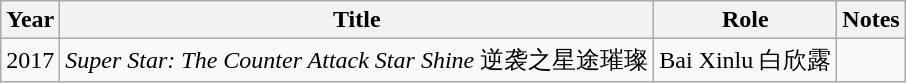<table class="wikitable">
<tr>
<th>Year</th>
<th>Title</th>
<th>Role</th>
<th>Notes</th>
</tr>
<tr>
<td>2017</td>
<td><em>Super Star: The Counter Attack Star Shine</em> 逆袭之星途璀璨</td>
<td>Bai Xinlu 白欣露</td>
<td></td>
</tr>
</table>
